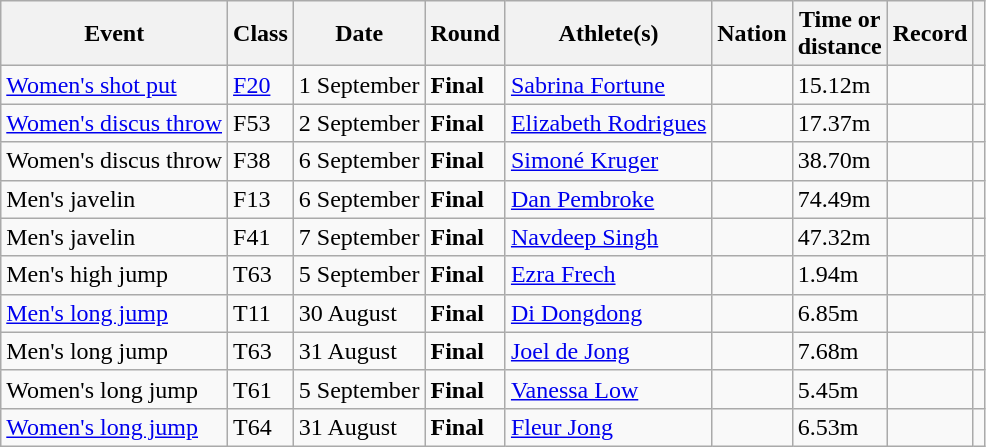<table class="wikitable sortable">
<tr>
<th>Event</th>
<th>Class</th>
<th>Date</th>
<th>Round</th>
<th>Athlete(s)</th>
<th>Nation</th>
<th>Time or<br>distance</th>
<th>Record</th>
<th class="unsortable"></th>
</tr>
<tr>
<td><a href='#'>Women's shot put</a></td>
<td><a href='#'>F20</a></td>
<td>1 September</td>
<td><strong>Final</strong></td>
<td><a href='#'>Sabrina Fortune</a></td>
<td></td>
<td>15.12m</td>
<td><strong></strong></td>
<td></td>
</tr>
<tr>
<td><a href='#'>Women's discus throw</a></td>
<td>F53</td>
<td>2 September</td>
<td><strong>Final</strong></td>
<td><a href='#'>Elizabeth Rodrigues</a></td>
<td></td>
<td>17.37m</td>
<td></td>
<td></td>
</tr>
<tr>
<td>Women's discus throw</td>
<td>F38</td>
<td>6 September</td>
<td><strong>Final</strong></td>
<td><a href='#'>Simoné Kruger</a></td>
<td></td>
<td>38.70m</td>
<td></td>
<td></td>
</tr>
<tr>
<td>Men's javelin</td>
<td>F13</td>
<td>6 September</td>
<td><strong>Final</strong></td>
<td><a href='#'>Dan Pembroke</a></td>
<td></td>
<td>74.49m</td>
<td><strong></strong></td>
<td></td>
</tr>
<tr>
<td>Men's javelin</td>
<td>F41</td>
<td>7 September</td>
<td><strong>Final</strong></td>
<td><a href='#'>Navdeep Singh</a></td>
<td></td>
<td>47.32m</td>
<td></td>
<td></td>
</tr>
<tr>
<td>Men's high jump</td>
<td>T63</td>
<td>5 September</td>
<td><strong>Final</strong></td>
<td><a href='#'>Ezra Frech</a></td>
<td></td>
<td>1.94m</td>
<td></td>
<td></td>
</tr>
<tr>
<td><a href='#'>Men's long jump</a></td>
<td>T11</td>
<td>30 August</td>
<td><strong>Final</strong></td>
<td><a href='#'>Di Dongdong</a></td>
<td></td>
<td>6.85m</td>
<td><strong></strong></td>
<td></td>
</tr>
<tr>
<td>Men's long jump</td>
<td>T63</td>
<td>31 August</td>
<td><strong>Final</strong></td>
<td><a href='#'>Joel de Jong</a></td>
<td></td>
<td>7.68m</td>
<td><strong></strong></td>
<td></td>
</tr>
<tr>
<td>Women's long jump</td>
<td>T61</td>
<td>5 September</td>
<td><strong>Final</strong></td>
<td><a href='#'>Vanessa Low</a></td>
<td></td>
<td>5.45m</td>
<td><strong></strong></td>
<td></td>
</tr>
<tr>
<td><a href='#'>Women's long jump</a></td>
<td>T64</td>
<td>31 August</td>
<td><strong>Final</strong></td>
<td><a href='#'>Fleur Jong</a></td>
<td></td>
<td>6.53m</td>
<td><strong></strong></td>
<td></td>
</tr>
</table>
